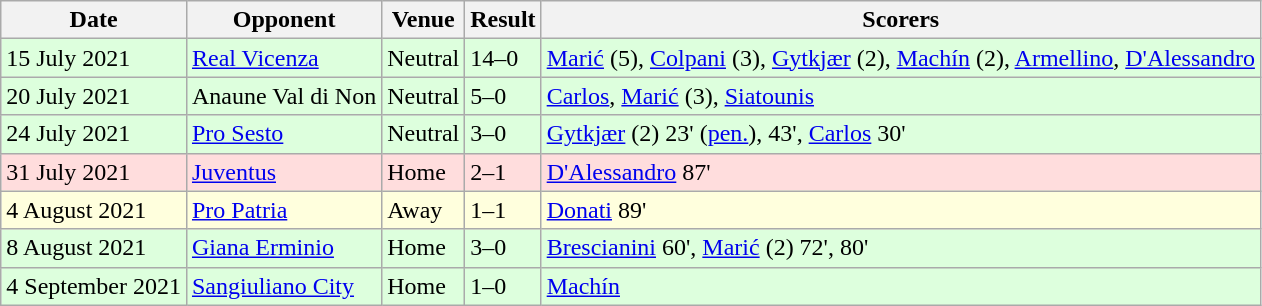<table class="wikitable" style="text-align:left">
<tr>
<th>Date</th>
<th>Opponent</th>
<th>Venue</th>
<th>Result</th>
<th>Scorers</th>
</tr>
<tr style="background:#ddffdd">
<td>15 July 2021</td>
<td><a href='#'>Real Vicenza</a></td>
<td>Neutral</td>
<td>14–0</td>
<td><a href='#'>Marić</a> (5), <a href='#'>Colpani</a> (3), <a href='#'>Gytkjær</a> (2), <a href='#'>Machín</a> (2), <a href='#'>Armellino</a>, <a href='#'>D'Alessandro</a></td>
</tr>
<tr style="background:#ddffdd">
<td>20 July 2021</td>
<td>Anaune Val di Non</td>
<td>Neutral</td>
<td>5–0</td>
<td><a href='#'>Carlos</a>, <a href='#'>Marić</a> (3), <a href='#'>Siatounis</a></td>
</tr>
<tr style="background:#ddffdd">
<td>24 July 2021</td>
<td><a href='#'>Pro Sesto</a></td>
<td>Neutral</td>
<td>3–0</td>
<td><a href='#'>Gytkjær</a> (2) 23' (<a href='#'>pen.</a>), 43', <a href='#'>Carlos</a> 30'</td>
</tr>
<tr style="background:#ffdddd">
<td>31 July 2021</td>
<td><a href='#'>Juventus</a></td>
<td>Home</td>
<td>2–1</td>
<td><a href='#'>D'Alessandro</a> 87'</td>
</tr>
<tr style="background:#ffffdd">
<td>4 August 2021</td>
<td><a href='#'>Pro Patria</a></td>
<td>Away</td>
<td>1–1</td>
<td><a href='#'>Donati</a> 89'</td>
</tr>
<tr style="background:#ddffdd">
<td>8 August 2021</td>
<td><a href='#'>Giana Erminio</a></td>
<td>Home</td>
<td>3–0</td>
<td><a href='#'>Brescianini</a> 60', <a href='#'>Marić</a> (2) 72', 80'</td>
</tr>
<tr style="background:#ddffdd">
<td>4 September 2021</td>
<td><a href='#'>Sangiuliano City</a></td>
<td>Home</td>
<td>1–0</td>
<td><a href='#'>Machín</a></td>
</tr>
</table>
